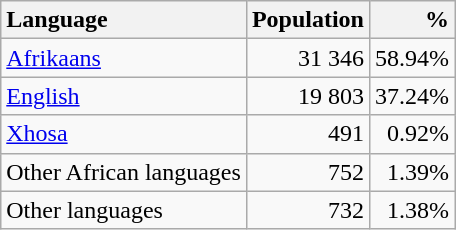<table class="wikitable" style="text-align: right">
<tr>
<th style="text-align:left;">Language</th>
<th style="text-align:right;">Population</th>
<th style="text-align:right;">%</th>
</tr>
<tr>
<td align=left><a href='#'>Afrikaans</a></td>
<td>31 346</td>
<td>58.94%</td>
</tr>
<tr>
<td align=left><a href='#'>English</a></td>
<td>19 803</td>
<td>37.24%</td>
</tr>
<tr>
<td align=left><a href='#'>Xhosa</a></td>
<td>491</td>
<td>0.92%</td>
</tr>
<tr>
<td align=left>Other African languages</td>
<td>752</td>
<td>1.39%</td>
</tr>
<tr>
<td align=left>Other languages</td>
<td>732</td>
<td>1.38%</td>
</tr>
</table>
